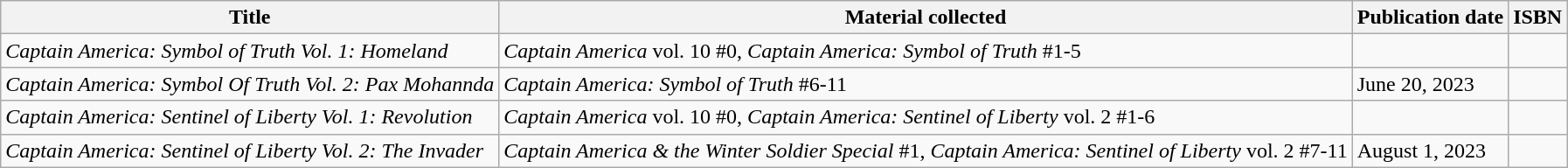<table class="wikitable sortable">
<tr>
<th>Title</th>
<th>Material collected</th>
<th>Publication date</th>
<th>ISBN</th>
</tr>
<tr>
<td><em>Captain America: Symbol of Truth Vol. 1: Homeland</em></td>
<td><em>Captain America</em> vol. 10 #0, <em>Captain America: Symbol of Truth</em> #1-5</td>
<td></td>
<td></td>
</tr>
<tr>
<td><em>Captain America: Symbol Of Truth Vol. 2: Pax Mohannda</em></td>
<td><em>Captain America: Symbol of Truth</em> #6-11</td>
<td>June 20, 2023</td>
<td></td>
</tr>
<tr>
<td><em>Captain America: Sentinel of Liberty Vol. 1: Revolution</em></td>
<td><em>Captain America</em> vol. 10 #0, <em>Captain America: Sentinel of Liberty</em> vol. 2 #1-6</td>
<td></td>
<td></td>
</tr>
<tr>
<td><em>Captain America: Sentinel of Liberty Vol. 2: The Invader</em></td>
<td><em>Captain America & the Winter Soldier Special</em> #1, <em>Captain America: Sentinel of Liberty</em> vol. 2 #7-11</td>
<td>August 1, 2023</td>
<td></td>
</tr>
</table>
